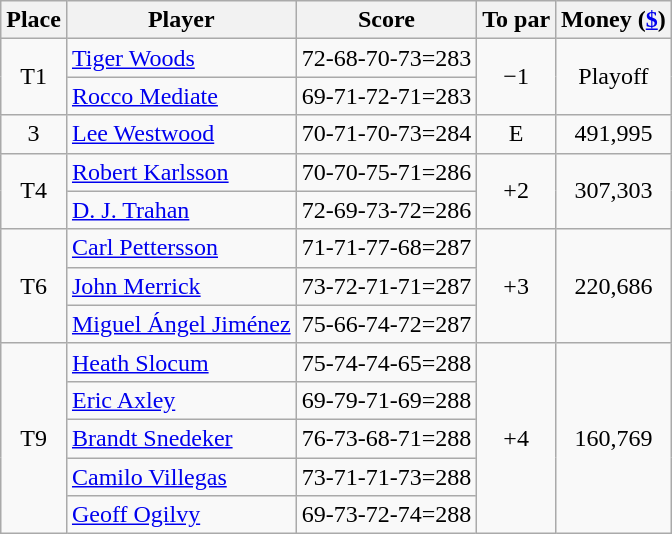<table class="wikitable">
<tr>
<th>Place</th>
<th>Player</th>
<th>Score</th>
<th>To par</th>
<th>Money (<a href='#'>$</a>)</th>
</tr>
<tr>
<td rowspan="2" align=center>T1</td>
<td> <a href='#'>Tiger Woods</a></td>
<td>72-68-70-73=283</td>
<td rowspan="2" align=center>−1</td>
<td rowspan="2" align=center>Playoff</td>
</tr>
<tr>
<td> <a href='#'>Rocco Mediate</a></td>
<td>69-71-72-71=283</td>
</tr>
<tr>
<td align=center>3</td>
<td> <a href='#'>Lee Westwood</a></td>
<td>70-71-70-73=284</td>
<td align=center>E</td>
<td align=center>491,995</td>
</tr>
<tr>
<td rowspan="2" align=center>T4</td>
<td> <a href='#'>Robert Karlsson</a></td>
<td>70-70-75-71=286</td>
<td rowspan="2" align=center>+2</td>
<td rowspan="2" align=center>307,303</td>
</tr>
<tr>
<td> <a href='#'>D. J. Trahan</a></td>
<td>72-69-73-72=286</td>
</tr>
<tr>
<td rowspan="3" align=center>T6</td>
<td> <a href='#'>Carl Pettersson</a></td>
<td>71-71-77-68=287</td>
<td rowspan="3" align=center>+3</td>
<td rowspan="3" align=center>220,686</td>
</tr>
<tr>
<td> <a href='#'>John Merrick</a></td>
<td>73-72-71-71=287</td>
</tr>
<tr>
<td> <a href='#'>Miguel Ángel Jiménez</a></td>
<td>75-66-74-72=287</td>
</tr>
<tr>
<td rowspan="5" align=center>T9</td>
<td> <a href='#'>Heath Slocum</a></td>
<td>75-74-74-65=288</td>
<td rowspan="5" align=center>+4</td>
<td rowspan="5" align=center>160,769</td>
</tr>
<tr>
<td> <a href='#'>Eric Axley</a></td>
<td>69-79-71-69=288</td>
</tr>
<tr>
<td> <a href='#'>Brandt Snedeker</a></td>
<td>76-73-68-71=288</td>
</tr>
<tr>
<td> <a href='#'>Camilo Villegas</a></td>
<td>73-71-71-73=288</td>
</tr>
<tr>
<td> <a href='#'>Geoff Ogilvy</a></td>
<td>69-73-72-74=288</td>
</tr>
</table>
